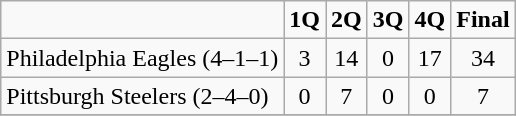<table class="wikitable" 80%>
<tr align=center>
<td></td>
<td><strong>1Q</strong></td>
<td><strong>2Q</strong></td>
<td><strong>3Q</strong></td>
<td><strong>4Q</strong></td>
<td><strong>Final</strong></td>
</tr>
<tr align=center>
<td – align=left>Philadelphia Eagles (4–1–1)</td>
<td>3</td>
<td>14</td>
<td>0</td>
<td>17</td>
<td>34</td>
</tr>
<tr align=center>
<td – align=left>Pittsburgh Steelers (2–4–0)</td>
<td>0</td>
<td>7</td>
<td>0</td>
<td>0</td>
<td>7</td>
</tr>
<tr align=center>
</tr>
</table>
